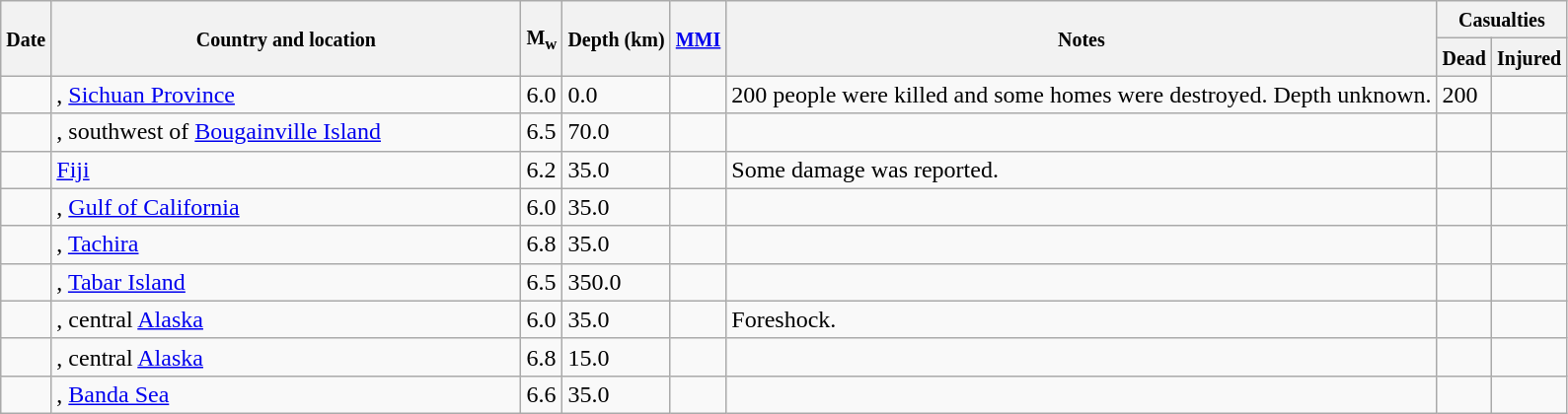<table class="wikitable sortable sort-under" style="border:1px black; margin-left:1em;">
<tr>
<th rowspan="2"><small>Date</small></th>
<th rowspan="2" style="width: 310px"><small>Country and location</small></th>
<th rowspan="2"><small>M<sub>w</sub></small></th>
<th rowspan="2"><small>Depth (km)</small></th>
<th rowspan="2"><small><a href='#'>MMI</a></small></th>
<th rowspan="2" class="unsortable"><small>Notes</small></th>
<th colspan="2"><small>Casualties</small></th>
</tr>
<tr>
<th><small>Dead</small></th>
<th><small>Injured</small></th>
</tr>
<tr>
<td></td>
<td>, <a href='#'>Sichuan Province</a></td>
<td>6.0</td>
<td>0.0</td>
<td></td>
<td>200 people were killed and some homes were destroyed. Depth unknown.</td>
<td>200</td>
<td></td>
</tr>
<tr>
<td></td>
<td>, southwest of <a href='#'>Bougainville Island</a></td>
<td>6.5</td>
<td>70.0</td>
<td></td>
<td></td>
<td></td>
<td></td>
</tr>
<tr>
<td></td>
<td> <a href='#'>Fiji</a></td>
<td>6.2</td>
<td>35.0</td>
<td></td>
<td>Some damage was reported.</td>
<td></td>
<td></td>
</tr>
<tr>
<td></td>
<td>, <a href='#'>Gulf of California</a></td>
<td>6.0</td>
<td>35.0</td>
<td></td>
<td></td>
<td></td>
<td></td>
</tr>
<tr>
<td></td>
<td>, <a href='#'>Tachira</a></td>
<td>6.8</td>
<td>35.0</td>
<td></td>
<td></td>
<td></td>
<td></td>
</tr>
<tr>
<td></td>
<td>, <a href='#'>Tabar Island</a></td>
<td>6.5</td>
<td>350.0</td>
<td></td>
<td></td>
<td></td>
<td></td>
</tr>
<tr>
<td></td>
<td>, central <a href='#'>Alaska</a></td>
<td>6.0</td>
<td>35.0</td>
<td></td>
<td>Foreshock.</td>
<td></td>
<td></td>
</tr>
<tr>
<td></td>
<td>, central <a href='#'>Alaska</a></td>
<td>6.8</td>
<td>15.0</td>
<td></td>
<td></td>
<td></td>
<td></td>
</tr>
<tr>
<td></td>
<td>, <a href='#'>Banda Sea</a></td>
<td>6.6</td>
<td>35.0</td>
<td></td>
<td></td>
<td></td>
<td></td>
</tr>
</table>
